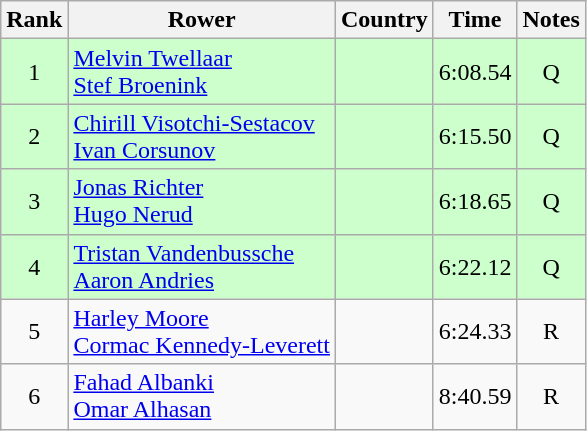<table class="wikitable" style="text-align:center">
<tr>
<th>Rank</th>
<th>Rower</th>
<th>Country</th>
<th>Time</th>
<th>Notes</th>
</tr>
<tr bgcolor=ccffcc>
<td>1</td>
<td align="left"><a href='#'>Melvin Twellaar</a><br><a href='#'>Stef Broenink</a></td>
<td align="left"></td>
<td>6:08.54</td>
<td>Q</td>
</tr>
<tr bgcolor=ccffcc>
<td>2</td>
<td align="left"><a href='#'>Chirill Visotchi-Sestacov</a><br><a href='#'>Ivan Corsunov</a></td>
<td align="left"></td>
<td>6:15.50</td>
<td>Q</td>
</tr>
<tr bgcolor=ccffcc>
<td>3</td>
<td align="left"><a href='#'>Jonas Richter</a><br><a href='#'>Hugo Nerud</a></td>
<td align="left"></td>
<td>6:18.65</td>
<td>Q</td>
</tr>
<tr bgcolor=ccffcc>
<td>4</td>
<td align="left"><a href='#'>Tristan Vandenbussche</a><br><a href='#'>Aaron Andries</a></td>
<td align="left"></td>
<td>6:22.12</td>
<td>Q</td>
</tr>
<tr>
<td>5</td>
<td align="left"><a href='#'>Harley Moore</a><br><a href='#'>Cormac Kennedy-Leverett</a></td>
<td align="left"></td>
<td>6:24.33</td>
<td>R</td>
</tr>
<tr>
<td>6</td>
<td align="left"><a href='#'>Fahad Albanki</a><br><a href='#'>Omar Alhasan</a></td>
<td align="left"></td>
<td>8:40.59</td>
<td>R</td>
</tr>
</table>
